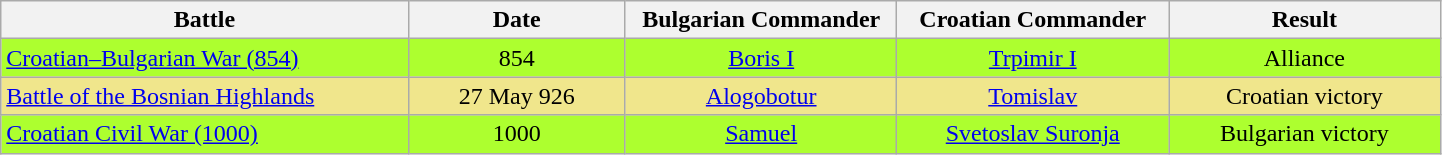<table style="width:76%;" class="wikitable">
<tr>
<th style="width:15%;">Battle</th>
<th style="width:8%;">Date</th>
<th style="width:10%;"> Bulgarian Commander</th>
<th style="width:10%;"> Croatian Commander</th>
<th style="width:10%;">Result</th>
</tr>
<tr style="background:#adff2f;">
<td align="left"><a href='#'>Croatian–Bulgarian War (854)</a></td>
<td style="text-align:center;">854</td>
<td style="text-align:center;"><a href='#'>Boris I</a></td>
<td style="text-align:center;"><a href='#'>Trpimir I</a></td>
<td style="text-align:center;">Alliance</td>
</tr>
<tr style="background:khaki;">
<td align="left"><a href='#'>Battle of the Bosnian Highlands</a></td>
<td style="text-align:center;">27 May 926</td>
<td style="text-align:center;"><a href='#'>Alogobotur</a></td>
<td style="text-align:center;"><a href='#'>Tomislav</a></td>
<td style="text-align:center;">Croatian victory</td>
</tr>
<tr style="background:#adff2f;">
<td align="left"><a href='#'>Croatian Civil War (1000)</a></td>
<td style="text-align:center;">1000</td>
<td style="text-align:center;"><a href='#'>Samuel</a></td>
<td style="text-align:center;"><a href='#'>Svetoslav Suronja</a></td>
<td style="text-align:center;">Bulgarian victory</td>
</tr>
</table>
